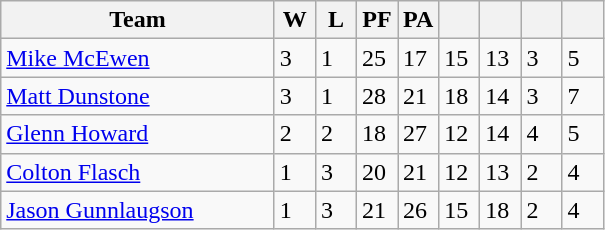<table class=wikitable>
<tr>
<th width=175>Team</th>
<th width=20>W</th>
<th width=20>L</th>
<th width=20>PF</th>
<th width=20>PA</th>
<th width=20></th>
<th width=20></th>
<th width=20></th>
<th width=20></th>
</tr>
<tr>
<td> <a href='#'>Mike McEwen</a></td>
<td>3</td>
<td>1</td>
<td>25</td>
<td>17</td>
<td>15</td>
<td>13</td>
<td>3</td>
<td>5</td>
</tr>
<tr>
<td> <a href='#'>Matt Dunstone</a></td>
<td>3</td>
<td>1</td>
<td>28</td>
<td>21</td>
<td>18</td>
<td>14</td>
<td>3</td>
<td>7</td>
</tr>
<tr>
<td> <a href='#'>Glenn Howard</a></td>
<td>2</td>
<td>2</td>
<td>18</td>
<td>27</td>
<td>12</td>
<td>14</td>
<td>4</td>
<td>5</td>
</tr>
<tr>
<td> <a href='#'>Colton Flasch</a></td>
<td>1</td>
<td>3</td>
<td>20</td>
<td>21</td>
<td>12</td>
<td>13</td>
<td>2</td>
<td>4</td>
</tr>
<tr>
<td> <a href='#'>Jason Gunnlaugson</a></td>
<td>1</td>
<td>3</td>
<td>21</td>
<td>26</td>
<td>15</td>
<td>18</td>
<td>2</td>
<td>4</td>
</tr>
</table>
